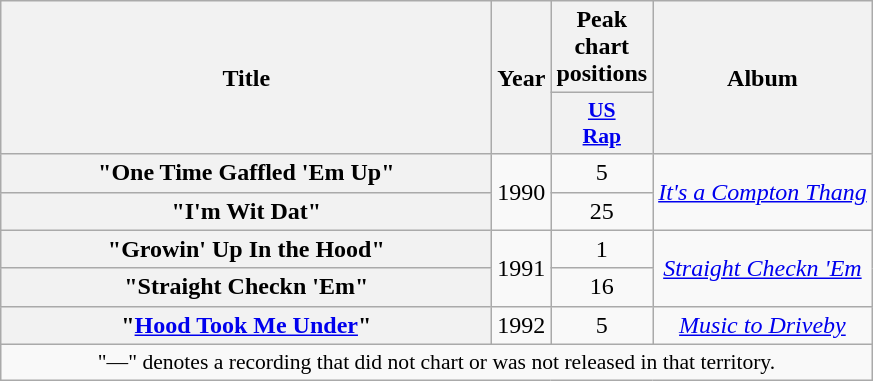<table class="wikitable plainrowheaders" style="text-align:center;">
<tr>
<th scope="col" rowspan="2" style="width:20em;">Title</th>
<th scope="col" rowspan="2">Year</th>
<th scope="col" colspan="1">Peak chart positions</th>
<th scope="col" rowspan="2">Album</th>
</tr>
<tr>
<th scope="col" style="width:2.9em;font-size:90%;"><a href='#'>US<br>Rap</a><br></th>
</tr>
<tr>
<th scope="row">"One Time Gaffled 'Em Up"</th>
<td rowspan="2">1990</td>
<td>5</td>
<td rowspan="2"><em><a href='#'>It's a Compton Thang</a></em></td>
</tr>
<tr>
<th scope="row">"I'm Wit Dat"</th>
<td>25</td>
</tr>
<tr>
<th scope="row">"Growin' Up In the Hood"</th>
<td rowspan="2">1991</td>
<td>1</td>
<td rowspan="2"><em><a href='#'>Straight Checkn 'Em</a></em></td>
</tr>
<tr>
<th scope="row">"Straight Checkn 'Em"</th>
<td>16</td>
</tr>
<tr>
<th scope="row">"<a href='#'>Hood Took Me Under</a>"</th>
<td>1992</td>
<td>5</td>
<td><em><a href='#'>Music to Driveby</a></em></td>
</tr>
<tr>
<td colspan="14" style="font-size:90%">"—" denotes a recording that did not chart or was not released in that territory.</td>
</tr>
</table>
